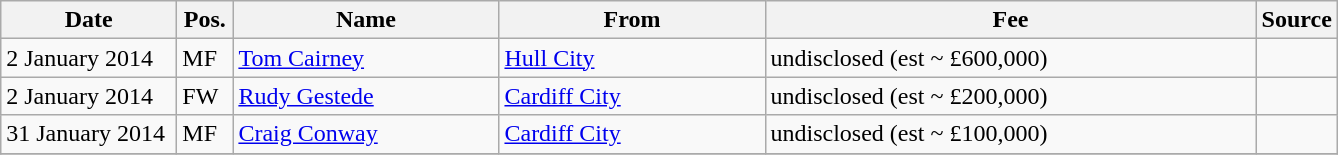<table class="wikitable">
<tr>
<th width= 110>Date</th>
<th width= 30>Pos.</th>
<th width= 170>Name</th>
<th width= 170>From</th>
<th width= 320>Fee</th>
<th width= 30>Source</th>
</tr>
<tr>
<td>2 January 2014</td>
<td>MF</td>
<td> <a href='#'>Tom Cairney</a></td>
<td> <a href='#'>Hull City</a></td>
<td>undisclosed (est ~ £600,000)</td>
<td></td>
</tr>
<tr>
<td>2 January 2014</td>
<td>FW</td>
<td> <a href='#'>Rudy Gestede</a></td>
<td> <a href='#'>Cardiff City</a></td>
<td>undisclosed (est ~ £200,000)</td>
<td></td>
</tr>
<tr>
<td>31 January 2014</td>
<td>MF</td>
<td> <a href='#'>Craig Conway</a></td>
<td> <a href='#'>Cardiff City</a></td>
<td>undisclosed (est ~ £100,000)</td>
<td></td>
</tr>
<tr>
</tr>
</table>
